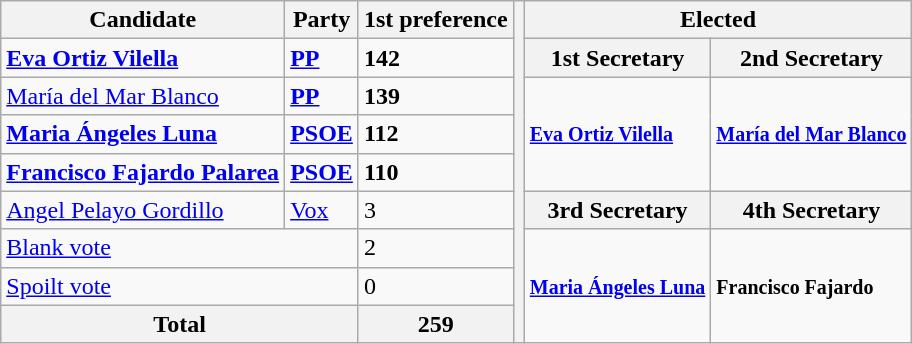<table class="wikitable">
<tr>
<th>Candidate</th>
<th>Party</th>
<th>1st preference</th>
<th rowspan="12"></th>
<th colspan="2">Elected</th>
</tr>
<tr>
<td><strong><a href='#'>Eva Ortiz Vilella</a></strong></td>
<td><a href='#'><strong>PP</strong></a></td>
<td><strong>142</strong></td>
<th>1st Secretary</th>
<th>2nd Secretary</th>
</tr>
<tr>
<td><a href='#'>María del Mar Blanco</a></td>
<td><a href='#'><strong>PP</strong></a></td>
<td><strong>139</strong></td>
<td rowspan="3"><strong><small><a href='#'>Eva Ortiz Vilella</a></small></strong></td>
<td rowspan="3"><strong><small><a href='#'>María del Mar Blanco</a></small></strong></td>
</tr>
<tr>
<td><strong><a href='#'>Maria Ángeles Luna</a></strong></td>
<td><a href='#'><strong>PSOE</strong></a></td>
<td><strong>112</strong></td>
</tr>
<tr>
<td><strong><a href='#'>Francisco Fajardo Palarea</a></strong></td>
<td><a href='#'><strong>PSOE</strong></a></td>
<td><strong>110</strong></td>
</tr>
<tr>
<td><a href='#'>Angel Pelayo Gordillo</a></td>
<td><a href='#'>Vox</a></td>
<td>3</td>
<th>3rd Secretary</th>
<th>4th Secretary</th>
</tr>
<tr>
<td colspan="2"><a href='#'>Blank vote</a></td>
<td>2</td>
<td rowspan="6"><strong><small><a href='#'>Maria Ángeles Luna</a></small></strong></td>
<td rowspan="6"><strong><small>Francisco Fajardo</small></strong></td>
</tr>
<tr>
<td colspan="2"><a href='#'>Spoilt vote</a></td>
<td>0</td>
</tr>
<tr>
<th colspan="2">Total</th>
<th>259</th>
</tr>
</table>
